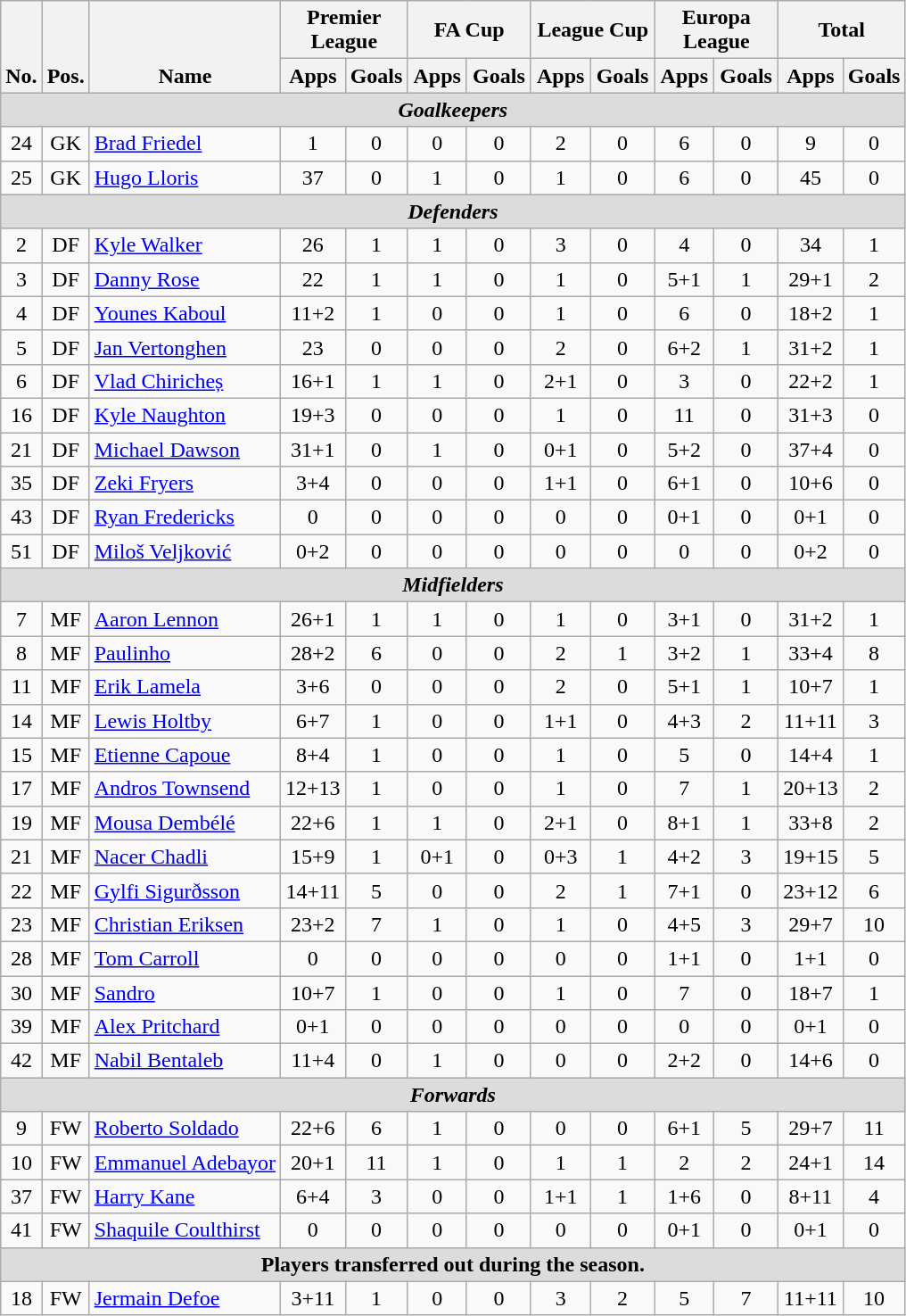<table class="wikitable" style="text-align:center">
<tr>
<th rowspan="2" style="vertical-align:bottom;">No.</th>
<th rowspan="2" style="vertical-align:bottom;">Pos.</th>
<th rowspan="2" style="vertical-align:bottom;">Name</th>
<th colspan="2" style="width:85px;">Premier League</th>
<th colspan="2" style="width:85px;">FA Cup</th>
<th colspan="2" style="width:85px;">League Cup</th>
<th colspan="2" style="width:85px;">Europa League</th>
<th colspan="2" style="width:85px;">Total</th>
</tr>
<tr>
<th>Apps</th>
<th>Goals</th>
<th>Apps</th>
<th>Goals</th>
<th>Apps</th>
<th>Goals</th>
<th>Apps</th>
<th>Goals</th>
<th>Apps</th>
<th>Goals</th>
</tr>
<tr>
<th colspan=14 style=background:#dcdcdc; text-align:center><em>Goalkeepers</em></th>
</tr>
<tr>
<td>24</td>
<td>GK</td>
<td align="left"> <a href='#'>Brad Friedel</a></td>
<td>1</td>
<td>0</td>
<td>0</td>
<td>0</td>
<td>2</td>
<td>0</td>
<td>6</td>
<td>0</td>
<td>9</td>
<td>0</td>
</tr>
<tr>
<td>25</td>
<td>GK</td>
<td align="left"> <a href='#'>Hugo Lloris</a></td>
<td>37</td>
<td>0</td>
<td>1</td>
<td>0</td>
<td>1</td>
<td>0</td>
<td>6</td>
<td>0</td>
<td>45</td>
<td>0</td>
</tr>
<tr>
<th colspan=14 style=background:#dcdcdc; text-align:center><em>Defenders</em></th>
</tr>
<tr>
<td>2</td>
<td>DF</td>
<td align="left"> <a href='#'>Kyle Walker</a></td>
<td>26</td>
<td>1</td>
<td>1</td>
<td>0</td>
<td>3</td>
<td>0</td>
<td>4</td>
<td>0</td>
<td>34</td>
<td>1</td>
</tr>
<tr>
<td>3</td>
<td>DF</td>
<td align="left"> <a href='#'>Danny Rose</a></td>
<td>22</td>
<td>1</td>
<td>1</td>
<td>0</td>
<td>1</td>
<td>0</td>
<td>5+1</td>
<td>1</td>
<td>29+1</td>
<td>2</td>
</tr>
<tr>
<td>4</td>
<td>DF</td>
<td align="left"> <a href='#'>Younes Kaboul</a></td>
<td>11+2</td>
<td>1</td>
<td>0</td>
<td>0</td>
<td>1</td>
<td>0</td>
<td>6</td>
<td>0</td>
<td>18+2</td>
<td>1</td>
</tr>
<tr>
<td>5</td>
<td>DF</td>
<td align="left"> <a href='#'>Jan Vertonghen</a></td>
<td>23</td>
<td>0</td>
<td>0</td>
<td>0</td>
<td>2</td>
<td>0</td>
<td>6+2</td>
<td>1</td>
<td>31+2</td>
<td>1</td>
</tr>
<tr>
<td>6</td>
<td>DF</td>
<td align="left"> <a href='#'>Vlad Chiricheș</a></td>
<td>16+1</td>
<td>1</td>
<td>1</td>
<td>0</td>
<td>2+1</td>
<td>0</td>
<td>3</td>
<td>0</td>
<td>22+2</td>
<td>1</td>
</tr>
<tr>
<td>16</td>
<td>DF</td>
<td align="left"> <a href='#'>Kyle Naughton</a></td>
<td>19+3</td>
<td>0</td>
<td>0</td>
<td>0</td>
<td>1</td>
<td>0</td>
<td>11</td>
<td>0</td>
<td>31+3</td>
<td>0</td>
</tr>
<tr>
<td>21</td>
<td>DF</td>
<td align="left"> <a href='#'>Michael Dawson</a></td>
<td>31+1</td>
<td>0</td>
<td>1</td>
<td>0</td>
<td>0+1</td>
<td>0</td>
<td>5+2</td>
<td>0</td>
<td>37+4</td>
<td>0</td>
</tr>
<tr>
<td>35</td>
<td>DF</td>
<td align="left"> <a href='#'>Zeki Fryers</a></td>
<td>3+4</td>
<td>0</td>
<td>0</td>
<td>0</td>
<td>1+1</td>
<td>0</td>
<td>6+1</td>
<td>0</td>
<td>10+6</td>
<td>0</td>
</tr>
<tr>
<td>43</td>
<td>DF</td>
<td align="left"> <a href='#'>Ryan Fredericks</a></td>
<td>0</td>
<td>0</td>
<td>0</td>
<td>0</td>
<td>0</td>
<td>0</td>
<td>0+1</td>
<td>0</td>
<td>0+1</td>
<td>0</td>
</tr>
<tr>
<td>51</td>
<td>DF</td>
<td align="left"> <a href='#'>Miloš Veljković</a></td>
<td>0+2</td>
<td>0</td>
<td>0</td>
<td>0</td>
<td>0</td>
<td>0</td>
<td>0</td>
<td>0</td>
<td>0+2</td>
<td>0</td>
</tr>
<tr>
<th colspan=14 style=background:#dcdcdc; text-align:center><em>Midfielders</em></th>
</tr>
<tr>
<td>7</td>
<td>MF</td>
<td align="left"> <a href='#'>Aaron Lennon</a></td>
<td>26+1</td>
<td>1</td>
<td>1</td>
<td>0</td>
<td>1</td>
<td>0</td>
<td>3+1</td>
<td>0</td>
<td>31+2</td>
<td>1</td>
</tr>
<tr>
<td>8</td>
<td>MF</td>
<td align="left"> <a href='#'>Paulinho</a></td>
<td>28+2</td>
<td>6</td>
<td>0</td>
<td>0</td>
<td>2</td>
<td>1</td>
<td>3+2</td>
<td>1</td>
<td>33+4</td>
<td>8</td>
</tr>
<tr>
<td>11</td>
<td>MF</td>
<td align="left"> <a href='#'>Erik Lamela</a></td>
<td>3+6</td>
<td>0</td>
<td>0</td>
<td>0</td>
<td>2</td>
<td>0</td>
<td>5+1</td>
<td>1</td>
<td>10+7</td>
<td>1</td>
</tr>
<tr>
<td>14</td>
<td>MF</td>
<td align="left"> <a href='#'>Lewis Holtby</a></td>
<td>6+7</td>
<td>1</td>
<td>0</td>
<td>0</td>
<td>1+1</td>
<td>0</td>
<td>4+3</td>
<td>2</td>
<td>11+11</td>
<td>3</td>
</tr>
<tr>
<td>15</td>
<td>MF</td>
<td align="left"> <a href='#'>Etienne Capoue</a></td>
<td>8+4</td>
<td>1</td>
<td>0</td>
<td>0</td>
<td>1</td>
<td>0</td>
<td>5</td>
<td>0</td>
<td>14+4</td>
<td>1</td>
</tr>
<tr>
<td>17</td>
<td>MF</td>
<td align="left"> <a href='#'>Andros Townsend</a></td>
<td>12+13</td>
<td>1</td>
<td>0</td>
<td>0</td>
<td>1</td>
<td>0</td>
<td>7</td>
<td>1</td>
<td>20+13</td>
<td>2</td>
</tr>
<tr>
<td>19</td>
<td>MF</td>
<td align="left"> <a href='#'>Mousa Dembélé</a></td>
<td>22+6</td>
<td>1</td>
<td>1</td>
<td>0</td>
<td>2+1</td>
<td>0</td>
<td>8+1</td>
<td>1</td>
<td>33+8</td>
<td>2</td>
</tr>
<tr>
<td>21</td>
<td>MF</td>
<td align="left"> <a href='#'>Nacer Chadli</a></td>
<td>15+9</td>
<td>1</td>
<td>0+1</td>
<td>0</td>
<td>0+3</td>
<td>1</td>
<td>4+2</td>
<td>3</td>
<td>19+15</td>
<td>5</td>
</tr>
<tr>
<td>22</td>
<td>MF</td>
<td align="left"> <a href='#'>Gylfi Sigurðsson</a></td>
<td>14+11</td>
<td>5</td>
<td>0</td>
<td>0</td>
<td>2</td>
<td>1</td>
<td>7+1</td>
<td>0</td>
<td>23+12</td>
<td>6</td>
</tr>
<tr>
<td>23</td>
<td>MF</td>
<td align="left"> <a href='#'>Christian Eriksen</a></td>
<td>23+2</td>
<td>7</td>
<td>1</td>
<td>0</td>
<td>1</td>
<td>0</td>
<td>4+5</td>
<td>3</td>
<td>29+7</td>
<td>10</td>
</tr>
<tr>
<td>28</td>
<td>MF</td>
<td align="left"> <a href='#'>Tom Carroll</a></td>
<td>0</td>
<td>0</td>
<td>0</td>
<td>0</td>
<td>0</td>
<td>0</td>
<td>1+1</td>
<td>0</td>
<td>1+1</td>
<td>0</td>
</tr>
<tr>
<td>30</td>
<td>MF</td>
<td align="left"> <a href='#'>Sandro</a></td>
<td>10+7</td>
<td>1</td>
<td>0</td>
<td>0</td>
<td>1</td>
<td>0</td>
<td>7</td>
<td>0</td>
<td>18+7</td>
<td>1</td>
</tr>
<tr>
<td>39</td>
<td>MF</td>
<td align="left"> <a href='#'>Alex Pritchard</a></td>
<td>0+1</td>
<td>0</td>
<td>0</td>
<td>0</td>
<td>0</td>
<td>0</td>
<td>0</td>
<td>0</td>
<td>0+1</td>
<td>0</td>
</tr>
<tr>
<td>42</td>
<td>MF</td>
<td align="left"> <a href='#'>Nabil Bentaleb</a></td>
<td>11+4</td>
<td>0</td>
<td>1</td>
<td>0</td>
<td>0</td>
<td>0</td>
<td>2+2</td>
<td>0</td>
<td>14+6</td>
<td>0</td>
</tr>
<tr>
<th colspan=14 style=background:#dcdcdc; text-align:center><em>Forwards</em></th>
</tr>
<tr>
<td>9</td>
<td>FW</td>
<td align="left"> <a href='#'>Roberto Soldado</a></td>
<td>22+6</td>
<td>6</td>
<td>1</td>
<td>0</td>
<td>0</td>
<td>0</td>
<td>6+1</td>
<td>5</td>
<td>29+7</td>
<td>11</td>
</tr>
<tr>
<td>10</td>
<td>FW</td>
<td align="left"> <a href='#'>Emmanuel Adebayor</a></td>
<td>20+1</td>
<td>11</td>
<td>1</td>
<td>0</td>
<td>1</td>
<td>1</td>
<td>2</td>
<td>2</td>
<td>24+1</td>
<td>14</td>
</tr>
<tr>
<td>37</td>
<td>FW</td>
<td align="left"> <a href='#'>Harry Kane</a></td>
<td>6+4</td>
<td>3</td>
<td>0</td>
<td>0</td>
<td>1+1</td>
<td>1</td>
<td>1+6</td>
<td>0</td>
<td>8+11</td>
<td>4</td>
</tr>
<tr>
<td>41</td>
<td>FW</td>
<td align="left"> <a href='#'>Shaquile Coulthirst</a></td>
<td>0</td>
<td>0</td>
<td>0</td>
<td>0</td>
<td>0</td>
<td>0</td>
<td>0+1</td>
<td>0</td>
<td>0+1</td>
<td>0</td>
</tr>
<tr>
<th colspan=14 style=background:#dcdcdc; text-align:center>Players transferred out during the season.</th>
</tr>
<tr>
<td>18</td>
<td>FW</td>
<td align="left"> <a href='#'>Jermain Defoe</a></td>
<td>3+11</td>
<td>1</td>
<td>0</td>
<td>0</td>
<td>3</td>
<td>2</td>
<td>5</td>
<td>7</td>
<td>11+11</td>
<td>10</td>
</tr>
</table>
